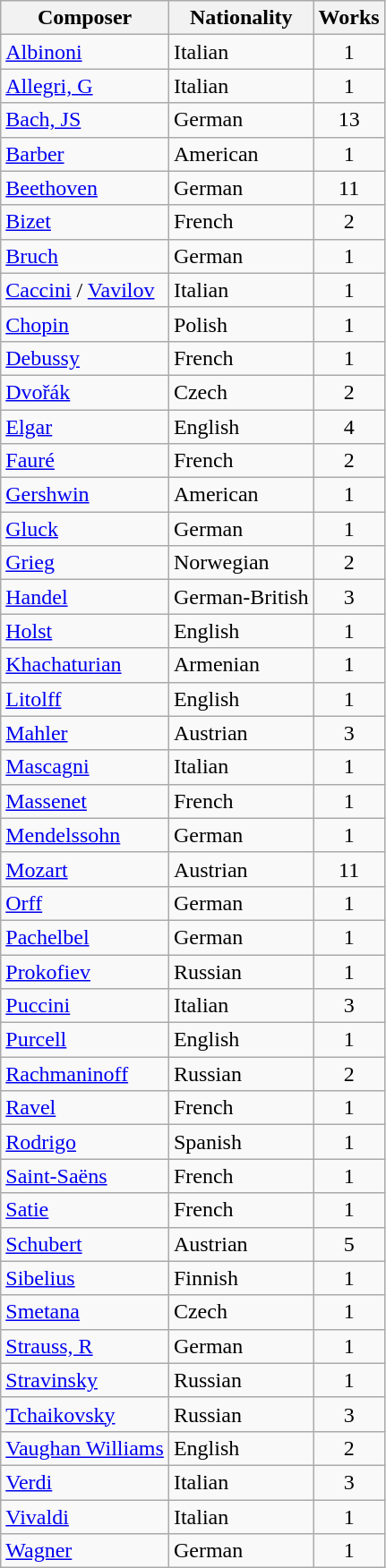<table class="wikitable sortable">
<tr>
<th>Composer</th>
<th>Nationality</th>
<th>Works</th>
</tr>
<tr>
<td><a href='#'>Albinoni</a></td>
<td>Italian</td>
<td align=center>1</td>
</tr>
<tr>
<td><a href='#'>Allegri, G</a></td>
<td>Italian</td>
<td align=center>1</td>
</tr>
<tr>
<td><a href='#'>Bach, JS</a></td>
<td>German</td>
<td align=center>13</td>
</tr>
<tr>
<td><a href='#'>Barber</a></td>
<td>American</td>
<td align=center>1</td>
</tr>
<tr>
<td><a href='#'>Beethoven</a></td>
<td>German</td>
<td align=center>11</td>
</tr>
<tr>
<td><a href='#'>Bizet</a></td>
<td>French</td>
<td align=center>2</td>
</tr>
<tr>
<td><a href='#'>Bruch</a></td>
<td>German</td>
<td align=center>1</td>
</tr>
<tr>
<td><a href='#'>Caccini</a> / <a href='#'>Vavilov</a></td>
<td>Italian</td>
<td align=center>1</td>
</tr>
<tr>
<td><a href='#'>Chopin</a></td>
<td>Polish</td>
<td align=center>1</td>
</tr>
<tr>
<td><a href='#'>Debussy</a></td>
<td>French</td>
<td align=center>1</td>
</tr>
<tr>
<td><a href='#'>Dvořák</a></td>
<td>Czech</td>
<td align=center>2</td>
</tr>
<tr>
<td><a href='#'>Elgar</a></td>
<td>English</td>
<td align=center>4</td>
</tr>
<tr>
<td><a href='#'>Fauré</a></td>
<td>French</td>
<td align=center>2</td>
</tr>
<tr>
<td><a href='#'>Gershwin</a></td>
<td>American</td>
<td align=center>1</td>
</tr>
<tr>
<td><a href='#'>Gluck</a></td>
<td>German</td>
<td align=center>1</td>
</tr>
<tr>
<td><a href='#'>Grieg</a></td>
<td>Norwegian</td>
<td align=center>2</td>
</tr>
<tr>
<td><a href='#'>Handel</a></td>
<td>German-British</td>
<td align=center>3</td>
</tr>
<tr>
<td><a href='#'>Holst</a></td>
<td>English</td>
<td align=center>1</td>
</tr>
<tr>
<td><a href='#'>Khachaturian</a></td>
<td>Armenian</td>
<td align=center>1</td>
</tr>
<tr>
<td><a href='#'>Litolff</a></td>
<td>English</td>
<td align=center>1</td>
</tr>
<tr>
<td><a href='#'>Mahler</a></td>
<td>Austrian</td>
<td align=center>3</td>
</tr>
<tr>
<td><a href='#'>Mascagni</a></td>
<td>Italian</td>
<td align=center>1</td>
</tr>
<tr>
<td><a href='#'>Massenet</a></td>
<td>French</td>
<td align=center>1</td>
</tr>
<tr>
<td><a href='#'>Mendelssohn</a></td>
<td>German</td>
<td align=center>1</td>
</tr>
<tr>
<td><a href='#'>Mozart</a></td>
<td>Austrian</td>
<td align=center>11</td>
</tr>
<tr>
<td><a href='#'>Orff</a></td>
<td>German</td>
<td align=center>1</td>
</tr>
<tr>
<td><a href='#'>Pachelbel</a></td>
<td>German</td>
<td align=center>1</td>
</tr>
<tr>
<td><a href='#'>Prokofiev</a></td>
<td>Russian</td>
<td align=center>1</td>
</tr>
<tr>
<td><a href='#'>Puccini</a></td>
<td>Italian</td>
<td align=center>3</td>
</tr>
<tr>
<td><a href='#'>Purcell</a></td>
<td>English</td>
<td align=center>1</td>
</tr>
<tr>
<td><a href='#'>Rachmaninoff</a></td>
<td>Russian</td>
<td align=center>2</td>
</tr>
<tr>
<td><a href='#'>Ravel</a></td>
<td>French</td>
<td align=center>1</td>
</tr>
<tr>
<td><a href='#'>Rodrigo</a></td>
<td>Spanish</td>
<td align=center>1</td>
</tr>
<tr>
<td><a href='#'>Saint-Saëns</a></td>
<td>French</td>
<td align=center>1</td>
</tr>
<tr>
<td><a href='#'>Satie</a></td>
<td>French</td>
<td align=center>1</td>
</tr>
<tr>
<td><a href='#'>Schubert</a></td>
<td>Austrian</td>
<td align=center>5</td>
</tr>
<tr>
<td><a href='#'>Sibelius</a></td>
<td>Finnish</td>
<td align=center>1</td>
</tr>
<tr>
<td><a href='#'>Smetana</a></td>
<td>Czech</td>
<td align=center>1</td>
</tr>
<tr>
<td><a href='#'>Strauss, R</a></td>
<td>German</td>
<td align=center>1</td>
</tr>
<tr>
<td><a href='#'>Stravinsky</a></td>
<td>Russian</td>
<td align=center>1</td>
</tr>
<tr>
<td><a href='#'>Tchaikovsky</a></td>
<td>Russian</td>
<td align=center>3</td>
</tr>
<tr>
<td><a href='#'>Vaughan Williams</a></td>
<td>English</td>
<td align=center>2</td>
</tr>
<tr>
<td><a href='#'>Verdi</a></td>
<td>Italian</td>
<td align=center>3</td>
</tr>
<tr>
<td><a href='#'>Vivaldi</a></td>
<td>Italian</td>
<td align=center>1</td>
</tr>
<tr>
<td><a href='#'>Wagner</a></td>
<td>German</td>
<td align=center>1</td>
</tr>
</table>
